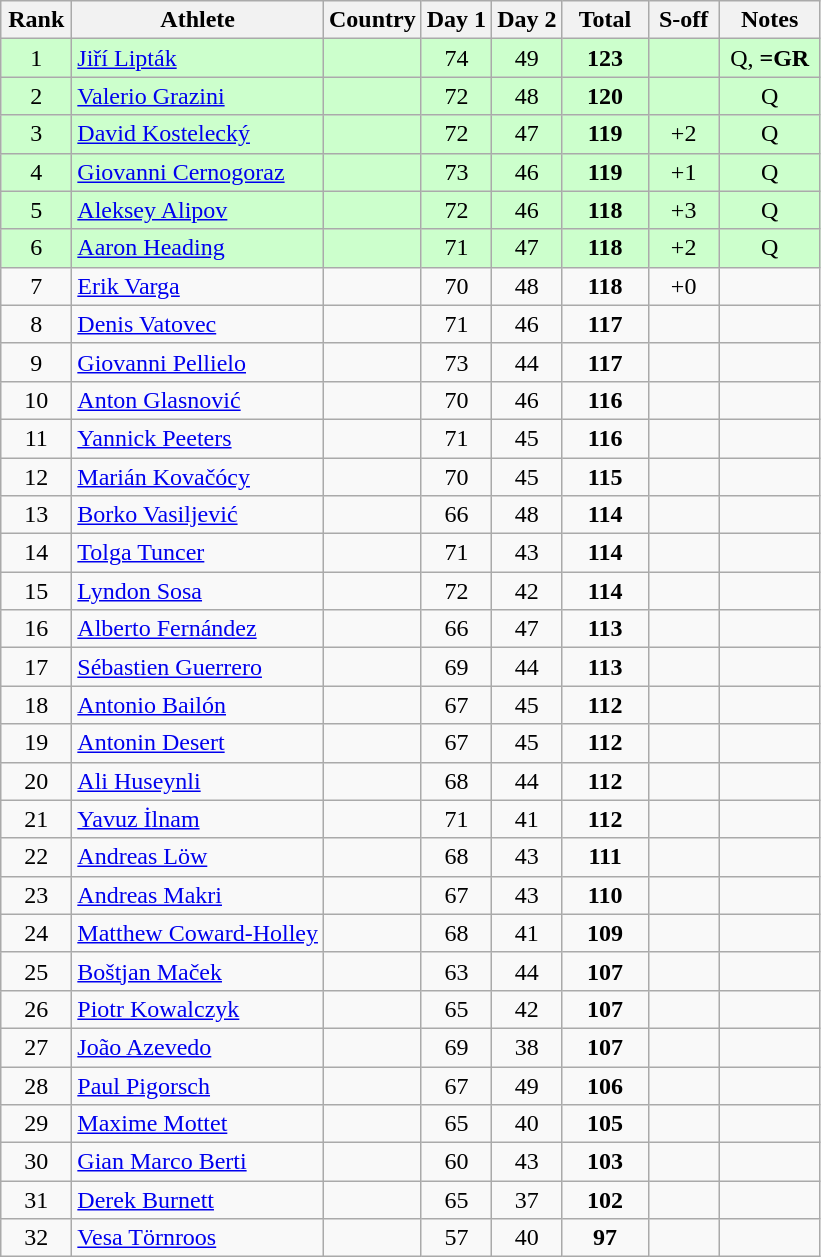<table class="wikitable sortable" style="text-align:center">
<tr>
<th width=40>Rank</th>
<th>Athlete</th>
<th>Country</th>
<th>Day 1</th>
<th>Day 2</th>
<th width=50>Total</th>
<th class=unsortable width=40>S-off</th>
<th class=unsortable width=60>Notes</th>
</tr>
<tr bgcolor=ccffcc>
<td>1</td>
<td align=left><a href='#'>Jiří Lipták</a></td>
<td align=left></td>
<td>74</td>
<td>49</td>
<td><strong>123</strong></td>
<td></td>
<td>Q, <strong>=GR</strong></td>
</tr>
<tr bgcolor=ccffcc>
<td>2</td>
<td align=left><a href='#'>Valerio Grazini</a></td>
<td align=left></td>
<td>72</td>
<td>48</td>
<td><strong>120</strong></td>
<td></td>
<td>Q</td>
</tr>
<tr bgcolor=ccffcc>
<td>3</td>
<td align=left><a href='#'>David Kostelecký</a></td>
<td align=left></td>
<td>72</td>
<td>47</td>
<td><strong>119</strong></td>
<td>+2</td>
<td>Q</td>
</tr>
<tr bgcolor=ccffcc>
<td>4</td>
<td align=left><a href='#'>Giovanni Cernogoraz</a></td>
<td align=left></td>
<td>73</td>
<td>46</td>
<td><strong>119</strong></td>
<td>+1</td>
<td>Q</td>
</tr>
<tr bgcolor=ccffcc>
<td>5</td>
<td align=left><a href='#'>Aleksey Alipov</a></td>
<td align=left></td>
<td>72</td>
<td>46</td>
<td><strong>118</strong></td>
<td>+3</td>
<td>Q</td>
</tr>
<tr bgcolor=ccffcc>
<td>6</td>
<td align=left><a href='#'>Aaron Heading</a></td>
<td align=left></td>
<td>71</td>
<td>47</td>
<td><strong>118</strong></td>
<td>+2</td>
<td>Q</td>
</tr>
<tr>
<td>7</td>
<td align=left><a href='#'>Erik Varga</a></td>
<td align=left></td>
<td>70</td>
<td>48</td>
<td><strong>118</strong></td>
<td>+0</td>
<td></td>
</tr>
<tr>
<td>8</td>
<td align=left><a href='#'>Denis Vatovec</a></td>
<td align=left></td>
<td>71</td>
<td>46</td>
<td><strong>117</strong></td>
<td></td>
<td></td>
</tr>
<tr>
<td>9</td>
<td align=left><a href='#'>Giovanni Pellielo</a></td>
<td align=left></td>
<td>73</td>
<td>44</td>
<td><strong>117</strong></td>
<td></td>
<td></td>
</tr>
<tr>
<td>10</td>
<td align=left><a href='#'>Anton Glasnović</a></td>
<td align=left></td>
<td>70</td>
<td>46</td>
<td><strong>116</strong></td>
<td></td>
<td></td>
</tr>
<tr>
<td>11</td>
<td align=left><a href='#'>Yannick Peeters</a></td>
<td align=left></td>
<td>71</td>
<td>45</td>
<td><strong>116</strong></td>
<td></td>
<td></td>
</tr>
<tr>
<td>12</td>
<td align=left><a href='#'>Marián Kovačócy</a></td>
<td align=left></td>
<td>70</td>
<td>45</td>
<td><strong>115</strong></td>
<td></td>
<td></td>
</tr>
<tr>
<td>13</td>
<td align=left><a href='#'>Borko Vasiljević</a></td>
<td align=left></td>
<td>66</td>
<td>48</td>
<td><strong>114</strong></td>
<td></td>
<td></td>
</tr>
<tr>
<td>14</td>
<td align=left><a href='#'>Tolga Tuncer</a></td>
<td align=left></td>
<td>71</td>
<td>43</td>
<td><strong>114</strong></td>
<td></td>
<td></td>
</tr>
<tr>
<td>15</td>
<td align=left><a href='#'>Lyndon Sosa</a></td>
<td align=left></td>
<td>72</td>
<td>42</td>
<td><strong>114</strong></td>
<td></td>
<td></td>
</tr>
<tr>
<td>16</td>
<td align=left><a href='#'>Alberto Fernández</a></td>
<td align=left></td>
<td>66</td>
<td>47</td>
<td><strong>113</strong></td>
<td></td>
<td></td>
</tr>
<tr>
<td>17</td>
<td align=left><a href='#'>Sébastien Guerrero</a></td>
<td align=left></td>
<td>69</td>
<td>44</td>
<td><strong>113</strong></td>
<td></td>
<td></td>
</tr>
<tr>
<td>18</td>
<td align=left><a href='#'>Antonio Bailón</a></td>
<td align=left></td>
<td>67</td>
<td>45</td>
<td><strong>112</strong></td>
<td></td>
<td></td>
</tr>
<tr>
<td>19</td>
<td align=left><a href='#'>Antonin Desert</a></td>
<td align=left></td>
<td>67</td>
<td>45</td>
<td><strong>112</strong></td>
<td></td>
<td></td>
</tr>
<tr>
<td>20</td>
<td align=left><a href='#'>Ali Huseynli</a></td>
<td align=left></td>
<td>68</td>
<td>44</td>
<td><strong>112</strong></td>
<td></td>
<td></td>
</tr>
<tr>
<td>21</td>
<td align=left><a href='#'>Yavuz İlnam</a></td>
<td align=left></td>
<td>71</td>
<td>41</td>
<td><strong>112</strong></td>
<td></td>
<td></td>
</tr>
<tr>
<td>22</td>
<td align=left><a href='#'>Andreas Löw</a></td>
<td align=left></td>
<td>68</td>
<td>43</td>
<td><strong>111</strong></td>
<td></td>
<td></td>
</tr>
<tr>
<td>23</td>
<td align=left><a href='#'>Andreas Makri</a></td>
<td align=left></td>
<td>67</td>
<td>43</td>
<td><strong>110</strong></td>
<td></td>
<td></td>
</tr>
<tr>
<td>24</td>
<td align=left><a href='#'>Matthew Coward-Holley</a></td>
<td align=left></td>
<td>68</td>
<td>41</td>
<td><strong>109</strong></td>
<td></td>
<td></td>
</tr>
<tr>
<td>25</td>
<td align=left><a href='#'>Boštjan Maček</a></td>
<td align=left></td>
<td>63</td>
<td>44</td>
<td><strong>107</strong></td>
<td></td>
<td></td>
</tr>
<tr>
<td>26</td>
<td align=left><a href='#'>Piotr Kowalczyk</a></td>
<td align=left></td>
<td>65</td>
<td>42</td>
<td><strong>107</strong></td>
<td></td>
<td></td>
</tr>
<tr>
<td>27</td>
<td align=left><a href='#'>João Azevedo</a></td>
<td align=left></td>
<td>69</td>
<td>38</td>
<td><strong>107</strong></td>
<td></td>
<td></td>
</tr>
<tr>
<td>28</td>
<td align=left><a href='#'>Paul Pigorsch</a></td>
<td align=left></td>
<td>67</td>
<td>49</td>
<td><strong>106</strong></td>
<td></td>
<td></td>
</tr>
<tr>
<td>29</td>
<td align=left><a href='#'>Maxime Mottet</a></td>
<td align=left></td>
<td>65</td>
<td>40</td>
<td><strong>105</strong></td>
<td></td>
<td></td>
</tr>
<tr>
<td>30</td>
<td align=left><a href='#'>Gian Marco Berti</a></td>
<td align=left></td>
<td>60</td>
<td>43</td>
<td><strong>103</strong></td>
<td></td>
<td></td>
</tr>
<tr>
<td>31</td>
<td align=left><a href='#'>Derek Burnett</a></td>
<td align=left></td>
<td>65</td>
<td>37</td>
<td><strong>102</strong></td>
<td></td>
<td></td>
</tr>
<tr>
<td>32</td>
<td align=left><a href='#'>Vesa Törnroos</a></td>
<td align=left></td>
<td>57</td>
<td>40</td>
<td><strong>97</strong></td>
<td></td>
<td></td>
</tr>
</table>
